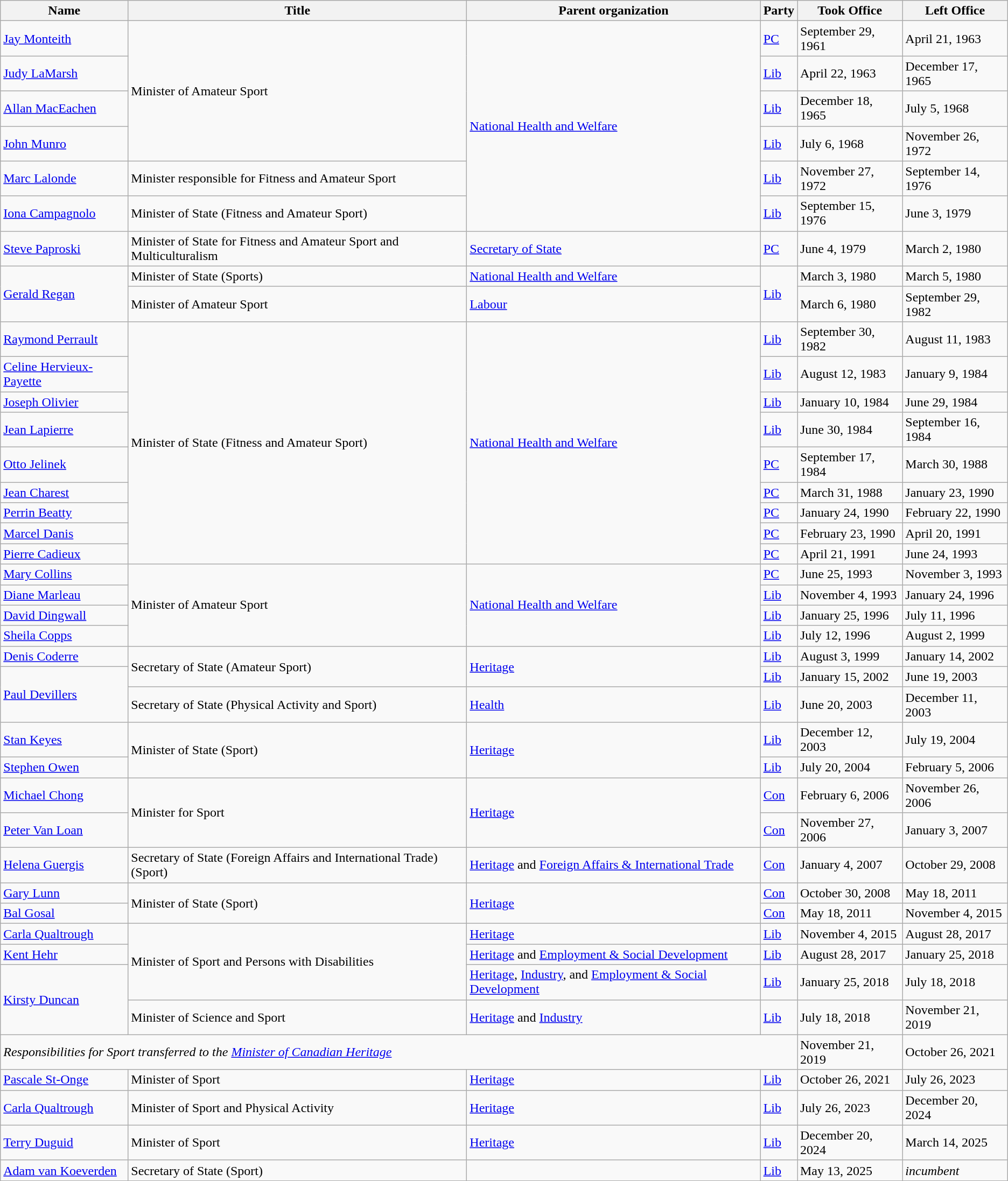<table class="wikitable">
<tr>
<th><strong>Name</strong></th>
<th>Title</th>
<th>Parent organization</th>
<th><strong>Party</strong></th>
<th><strong>Took Office</strong></th>
<th><strong>Left Office</strong></th>
</tr>
<tr>
<td><a href='#'>Jay Monteith</a></td>
<td rowspan="4">Minister of Amateur Sport</td>
<td rowspan="6"><a href='#'>National Health and Welfare</a></td>
<td><a href='#'>PC</a></td>
<td>September 29, 1961</td>
<td>April 21, 1963</td>
</tr>
<tr>
<td><a href='#'>Judy LaMarsh</a></td>
<td><a href='#'>Lib</a></td>
<td>April 22, 1963</td>
<td>December 17, 1965</td>
</tr>
<tr>
<td><a href='#'>Allan MacEachen</a></td>
<td><a href='#'>Lib</a></td>
<td>December 18, 1965</td>
<td>July 5, 1968</td>
</tr>
<tr>
<td><a href='#'>John Munro</a></td>
<td><a href='#'>Lib</a></td>
<td>July 6, 1968</td>
<td>November 26, 1972</td>
</tr>
<tr>
<td><a href='#'>Marc Lalonde</a></td>
<td>Minister responsible for Fitness and Amateur Sport</td>
<td><a href='#'>Lib</a></td>
<td>November 27, 1972</td>
<td>September 14, 1976</td>
</tr>
<tr>
<td><a href='#'>Iona Campagnolo</a></td>
<td>Minister of State (Fitness and Amateur Sport)</td>
<td><a href='#'>Lib</a></td>
<td>September 15, 1976</td>
<td>June 3, 1979</td>
</tr>
<tr>
<td><a href='#'>Steve Paproski</a></td>
<td>Minister of State for Fitness and Amateur Sport and Multiculturalism</td>
<td><a href='#'>Secretary of State</a></td>
<td><a href='#'>PC</a></td>
<td>June 4, 1979</td>
<td>March 2, 1980</td>
</tr>
<tr>
<td rowspan="2"><a href='#'>Gerald Regan</a></td>
<td>Minister of State (Sports)</td>
<td><a href='#'>National Health and Welfare</a></td>
<td rowspan="2"><a href='#'>Lib</a></td>
<td>March 3, 1980</td>
<td>March 5, 1980</td>
</tr>
<tr>
<td>Minister of Amateur Sport</td>
<td><a href='#'>Labour</a></td>
<td>March 6, 1980</td>
<td>September 29, 1982</td>
</tr>
<tr>
<td><a href='#'>Raymond Perrault</a></td>
<td rowspan="9">Minister of State (Fitness and Amateur Sport)</td>
<td rowspan="9"><a href='#'>National Health and Welfare</a></td>
<td><a href='#'>Lib</a></td>
<td>September 30, 1982</td>
<td>August 11, 1983</td>
</tr>
<tr>
<td><a href='#'>Celine Hervieux-Payette</a></td>
<td><a href='#'>Lib</a></td>
<td>August 12, 1983</td>
<td>January 9, 1984</td>
</tr>
<tr>
<td><a href='#'>Joseph Olivier</a></td>
<td><a href='#'>Lib</a></td>
<td>January 10, 1984</td>
<td>June 29, 1984</td>
</tr>
<tr>
<td><a href='#'>Jean Lapierre</a></td>
<td><a href='#'>Lib</a></td>
<td>June 30, 1984</td>
<td>September 16, 1984</td>
</tr>
<tr>
<td><a href='#'>Otto Jelinek</a></td>
<td><a href='#'>PC</a></td>
<td>September 17, 1984</td>
<td>March 30, 1988</td>
</tr>
<tr>
<td><a href='#'>Jean Charest</a></td>
<td><a href='#'>PC</a></td>
<td>March 31, 1988</td>
<td>January 23, 1990</td>
</tr>
<tr>
<td><a href='#'>Perrin Beatty</a></td>
<td><a href='#'>PC</a></td>
<td>January 24, 1990</td>
<td>February 22, 1990</td>
</tr>
<tr>
<td><a href='#'>Marcel Danis</a></td>
<td><a href='#'>PC</a></td>
<td>February 23, 1990</td>
<td>April 20, 1991</td>
</tr>
<tr>
<td><a href='#'>Pierre Cadieux</a></td>
<td><a href='#'>PC</a></td>
<td>April 21, 1991</td>
<td>June 24, 1993</td>
</tr>
<tr>
<td><a href='#'>Mary Collins</a></td>
<td rowspan="4">Minister of Amateur Sport</td>
<td rowspan="4"><a href='#'>National Health and Welfare</a></td>
<td><a href='#'>PC</a></td>
<td>June 25, 1993</td>
<td>November 3, 1993</td>
</tr>
<tr>
<td><a href='#'>Diane Marleau</a></td>
<td><a href='#'>Lib</a></td>
<td>November 4, 1993</td>
<td>January 24, 1996</td>
</tr>
<tr>
<td><a href='#'>David Dingwall</a></td>
<td><a href='#'>Lib</a></td>
<td>January 25, 1996</td>
<td>July 11, 1996</td>
</tr>
<tr>
<td><a href='#'>Sheila Copps</a></td>
<td><a href='#'>Lib</a></td>
<td>July 12, 1996</td>
<td>August 2, 1999</td>
</tr>
<tr>
<td><a href='#'>Denis Coderre</a></td>
<td rowspan="2">Secretary of State (Amateur Sport)</td>
<td rowspan="2"><a href='#'>Heritage</a></td>
<td><a href='#'>Lib</a></td>
<td>August 3, 1999</td>
<td>January 14, 2002</td>
</tr>
<tr>
<td rowspan="2"><a href='#'>Paul Devillers</a></td>
<td><a href='#'>Lib</a></td>
<td>January 15, 2002</td>
<td>June 19, 2003</td>
</tr>
<tr>
<td>Secretary of State (Physical Activity and Sport)</td>
<td><a href='#'>Health</a></td>
<td><a href='#'>Lib</a></td>
<td>June 20, 2003</td>
<td>December 11, 2003</td>
</tr>
<tr>
<td><a href='#'>Stan Keyes</a></td>
<td rowspan="2">Minister of State (Sport)</td>
<td rowspan="2"><a href='#'>Heritage</a></td>
<td><a href='#'>Lib</a></td>
<td>December 12, 2003</td>
<td>July 19, 2004</td>
</tr>
<tr>
<td><a href='#'>Stephen Owen</a></td>
<td><a href='#'>Lib</a></td>
<td>July 20, 2004</td>
<td>February 5, 2006</td>
</tr>
<tr>
<td><a href='#'>Michael Chong</a></td>
<td rowspan="2">Minister for Sport</td>
<td rowspan="2"><a href='#'>Heritage</a></td>
<td><a href='#'>Con</a></td>
<td>February 6, 2006</td>
<td>November 26, 2006</td>
</tr>
<tr>
<td><a href='#'>Peter Van Loan</a></td>
<td><a href='#'>Con</a></td>
<td>November 27, 2006</td>
<td>January 3, 2007</td>
</tr>
<tr>
<td><a href='#'>Helena Guergis</a></td>
<td>Secretary of State (Foreign Affairs and International Trade) (Sport)</td>
<td><a href='#'>Heritage</a> and <a href='#'>Foreign Affairs & International Trade</a></td>
<td><a href='#'>Con</a></td>
<td>January 4, 2007</td>
<td>October 29, 2008</td>
</tr>
<tr>
<td><a href='#'>Gary Lunn</a></td>
<td rowspan="2">Minister of State (Sport)</td>
<td rowspan="2"><a href='#'>Heritage</a></td>
<td><a href='#'>Con</a></td>
<td>October 30, 2008</td>
<td>May 18, 2011</td>
</tr>
<tr>
<td><a href='#'>Bal Gosal</a></td>
<td><a href='#'>Con</a></td>
<td>May 18, 2011</td>
<td>November 4, 2015</td>
</tr>
<tr>
<td><a href='#'>Carla Qualtrough</a></td>
<td rowspan="3">Minister of Sport and Persons with Disabilities</td>
<td><a href='#'>Heritage</a></td>
<td><a href='#'>Lib</a></td>
<td>November 4, 2015</td>
<td>August 28, 2017</td>
</tr>
<tr>
<td><a href='#'>Kent Hehr</a></td>
<td><a href='#'>Heritage</a> and <a href='#'>Employment & Social Development</a></td>
<td><a href='#'>Lib</a></td>
<td>August 28, 2017</td>
<td>January 25, 2018</td>
</tr>
<tr>
<td rowspan="2"><a href='#'>Kirsty Duncan</a></td>
<td><a href='#'>Heritage</a>, <a href='#'>Industry</a>, and <a href='#'>Employment & Social Development</a></td>
<td><a href='#'>Lib</a></td>
<td>January 25, 2018</td>
<td>July 18, 2018</td>
</tr>
<tr>
<td>Minister of Science and Sport</td>
<td><a href='#'>Heritage</a> and <a href='#'>Industry</a></td>
<td><a href='#'>Lib</a></td>
<td>July 18, 2018</td>
<td>November 21, 2019</td>
</tr>
<tr>
<td colspan="4"><em>Responsibilities for Sport transferred to the <a href='#'>Minister of Canadian Heritage</a></em></td>
<td>November 21, 2019</td>
<td>October 26, 2021</td>
</tr>
<tr>
<td><a href='#'>Pascale St-Onge</a></td>
<td>Minister of Sport</td>
<td><a href='#'>Heritage</a></td>
<td><a href='#'>Lib</a></td>
<td>October 26, 2021</td>
<td>July 26, 2023</td>
</tr>
<tr>
<td><a href='#'>Carla Qualtrough</a></td>
<td>Minister of Sport and Physical Activity</td>
<td><a href='#'>Heritage</a></td>
<td><a href='#'>Lib</a></td>
<td>July 26, 2023</td>
<td>December 20, 2024</td>
</tr>
<tr>
<td><a href='#'>Terry Duguid</a></td>
<td>Minister of Sport</td>
<td><a href='#'>Heritage</a></td>
<td><a href='#'>Lib</a></td>
<td>December 20, 2024</td>
<td>March 14, 2025</td>
</tr>
<tr>
<td><a href='#'>Adam van Koeverden</a></td>
<td>Secretary of State (Sport)</td>
<td></td>
<td><a href='#'>Lib</a></td>
<td>May 13, 2025</td>
<td><em>incumbent</em></td>
</tr>
</table>
